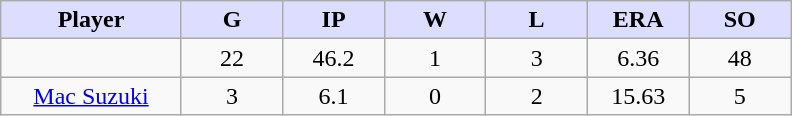<table class="wikitable sortable">
<tr>
<th style="background:#ddf; width:16%;">Player</th>
<th style="background:#ddf; width:9%;">G</th>
<th style="background:#ddf; width:9%;">IP</th>
<th style="background:#ddf; width:9%;">W</th>
<th style="background:#ddf; width:9%;">L</th>
<th style="background:#ddf; width:9%;">ERA</th>
<th style="background:#ddf; width:9%;">SO</th>
</tr>
<tr style="text-align:center;">
<td></td>
<td>22</td>
<td>46.2</td>
<td>1</td>
<td>3</td>
<td>6.36</td>
<td>48</td>
</tr>
<tr style="text-align:center;">
<td><a href='#'>Mac Suzuki</a></td>
<td>3</td>
<td>6.1</td>
<td>0</td>
<td>2</td>
<td>15.63</td>
<td>5</td>
</tr>
</table>
